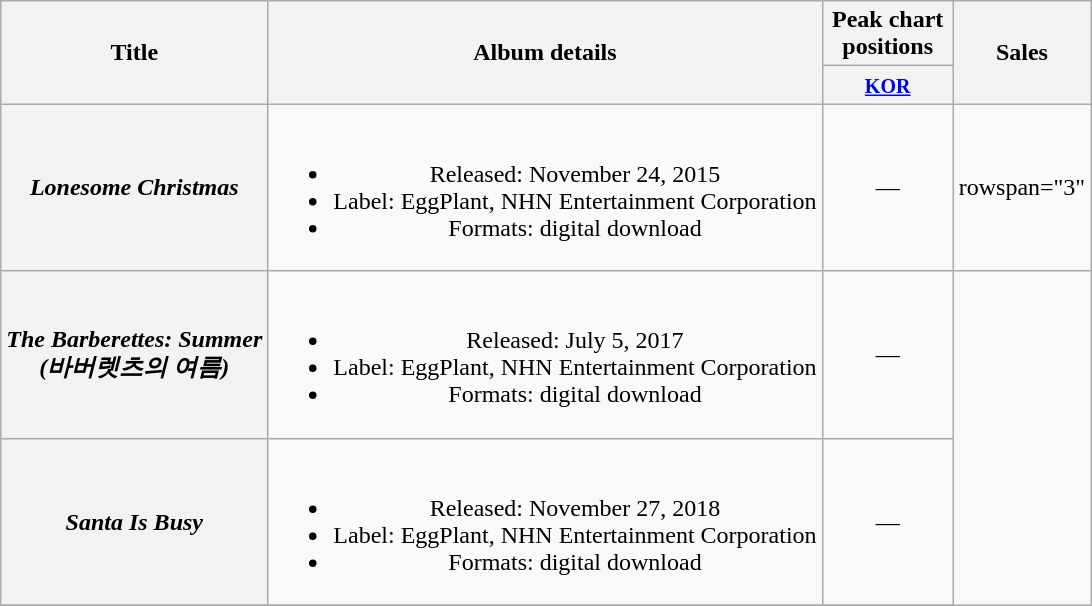<table class="wikitable plainrowheaders" style="text-align:center;">
<tr>
<th scope="col" rowspan="2">Title</th>
<th scope="col" rowspan="2">Album details</th>
<th scope="col" colspan="1" style="width:5em;">Peak chart positions</th>
<th scope="col" rowspan="2">Sales</th>
</tr>
<tr>
<th><small><a href='#'>KOR</a></small><br></th>
</tr>
<tr>
<th scope="row"><em>Lonesome Christmas</em></th>
<td><br><ul><li>Released: November 24, 2015</li><li>Label: EggPlant, NHN Entertainment Corporation</li><li>Formats: digital download</li></ul></td>
<td>—</td>
<td>rowspan="3" </td>
</tr>
<tr>
<th scope="row"><em>The Barberettes: Summer <br>(바버렛츠의 여름)</em></th>
<td><br><ul><li>Released: July 5, 2017</li><li>Label: EggPlant, NHN Entertainment Corporation</li><li>Formats: digital download</li></ul></td>
<td>—</td>
</tr>
<tr>
<th scope="row"><em>Santa Is Busy</em></th>
<td><br><ul><li>Released: November 27, 2018</li><li>Label: EggPlant, NHN Entertainment Corporation</li><li>Formats: digital download</li></ul></td>
<td>—</td>
</tr>
<tr>
</tr>
</table>
